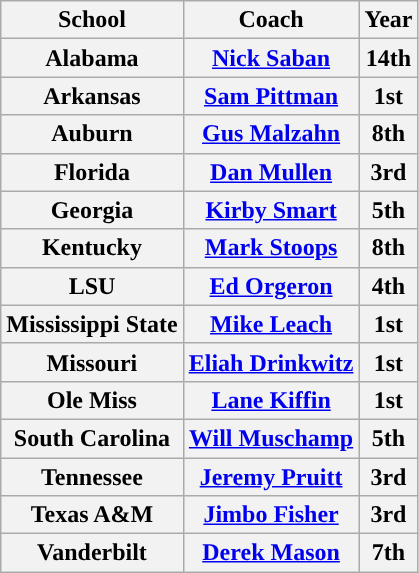<table class="wikitable" style="font–size:90%; text-align:center">
<tr>
<th>School</th>
<th>Coach</th>
<th>Year</th>
</tr>
<tr>
<th>Alabama</th>
<th><a href='#'>Nick Saban</a></th>
<th>14th</th>
</tr>
<tr>
<th>Arkansas</th>
<th><a href='#'>Sam Pittman</a></th>
<th>1st</th>
</tr>
<tr>
<th>Auburn</th>
<th><a href='#'>Gus Malzahn</a></th>
<th>8th</th>
</tr>
<tr>
<th>Florida</th>
<th><a href='#'>Dan Mullen</a></th>
<th>3rd</th>
</tr>
<tr>
<th>Georgia</th>
<th><a href='#'>Kirby Smart</a></th>
<th>5th</th>
</tr>
<tr>
<th>Kentucky</th>
<th><a href='#'>Mark Stoops</a></th>
<th>8th</th>
</tr>
<tr>
<th>LSU</th>
<th><a href='#'>Ed Orgeron</a></th>
<th>4th</th>
</tr>
<tr>
<th>Mississippi State</th>
<th><a href='#'>Mike Leach</a></th>
<th>1st</th>
</tr>
<tr>
<th>Missouri</th>
<th><a href='#'>Eliah Drinkwitz</a></th>
<th>1st</th>
</tr>
<tr>
<th>Ole Miss</th>
<th><a href='#'>Lane Kiffin</a></th>
<th>1st</th>
</tr>
<tr>
<th>South Carolina</th>
<th><a href='#'>Will Muschamp</a></th>
<th>5th</th>
</tr>
<tr>
<th>Tennessee</th>
<th><a href='#'>Jeremy Pruitt</a></th>
<th>3rd</th>
</tr>
<tr>
<th>Texas A&M</th>
<th><a href='#'>Jimbo Fisher</a></th>
<th>3rd</th>
</tr>
<tr>
<th>Vanderbilt</th>
<th><a href='#'>Derek Mason</a></th>
<th>7th</th>
</tr>
</table>
